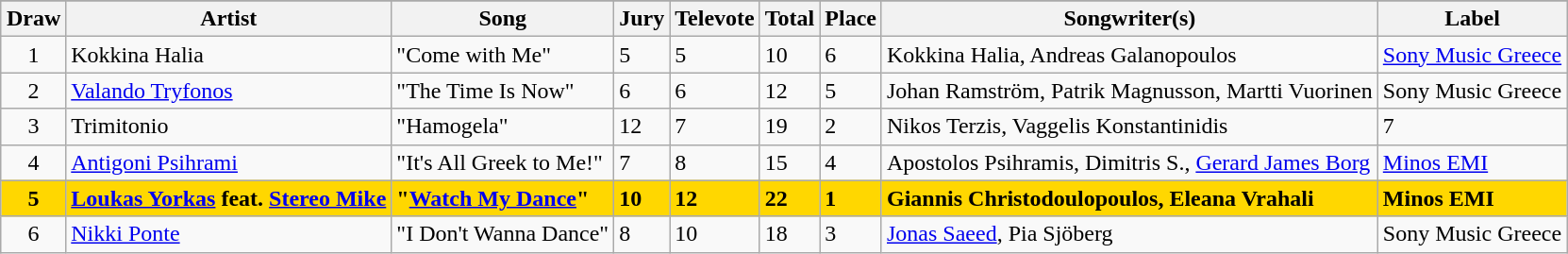<table class="sortable wikitable" style="margin: 1em auto 1em auto; text-align:left">
<tr>
</tr>
<tr>
<th>Draw</th>
<th>Artist</th>
<th>Song</th>
<th>Jury</th>
<th>Televote</th>
<th>Total</th>
<th>Place</th>
<th>Songwriter(s)</th>
<th>Label</th>
</tr>
<tr>
<td align="center">1</td>
<td align="left">Kokkina Halia</td>
<td align="left">"Come with Me"</td>
<td>5</td>
<td>5</td>
<td>10</td>
<td>6</td>
<td>Kokkina Halia, Andreas Galanopoulos</td>
<td><a href='#'>Sony Music Greece</a></td>
</tr>
<tr>
<td align="center">2</td>
<td align="left"><a href='#'>Valando Tryfonos</a></td>
<td align="left">"The Time Is Now"</td>
<td>6</td>
<td>6</td>
<td>12</td>
<td>5</td>
<td>Johan Ramström, Patrik Magnusson, Martti Vuorinen</td>
<td>Sony Music Greece</td>
</tr>
<tr>
<td align="center">3</td>
<td align="left">Trimitonio</td>
<td align="left">"Hamogela"</td>
<td>12</td>
<td>7</td>
<td>19</td>
<td>2</td>
<td>Nikos Terzis, Vaggelis Konstantinidis</td>
<td>7</td>
</tr>
<tr>
<td align="center">4</td>
<td align="left"><a href='#'>Antigoni Psihrami</a></td>
<td align="left">"It's All Greek to Me!"</td>
<td>7</td>
<td>8</td>
<td>15</td>
<td>4</td>
<td>Apostolos Psihramis, Dimitris S., <a href='#'>Gerard James Borg</a></td>
<td><a href='#'>Minos EMI</a></td>
</tr>
<tr style="font-weight:bold; background:gold;">
<td align="center">5</td>
<td align="left"><a href='#'>Loukas Yorkas</a> feat. <a href='#'>Stereo Mike</a></td>
<td align="left">"<a href='#'>Watch My Dance</a>"</td>
<td>10</td>
<td>12</td>
<td>22</td>
<td>1</td>
<td>Giannis Christodoulopoulos, Eleana Vrahali</td>
<td>Minos EMI</td>
</tr>
<tr>
<td align="center">6</td>
<td align="left"><a href='#'>Nikki Ponte</a></td>
<td align="left">"I Don't Wanna Dance"</td>
<td>8</td>
<td>10</td>
<td>18</td>
<td>3</td>
<td><a href='#'>Jonas Saeed</a>, Pia Sjöberg</td>
<td>Sony Music Greece</td>
</tr>
</table>
